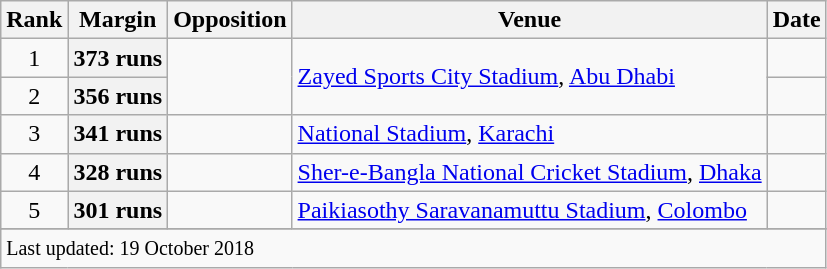<table class="wikitable plainrowheaders sortable">
<tr>
<th scope="col">Rank</th>
<th scope="col">Margin</th>
<th scope="col">Opposition</th>
<th scope="col">Venue</th>
<th scope="col">Date</th>
</tr>
<tr>
<td align=center>1</td>
<th scope="row" style="text-align:center;">373 runs</th>
<td rowspan=2></td>
<td rowspan=2><a href='#'>Zayed Sports City Stadium</a>, <a href='#'>Abu Dhabi</a></td>
<td></td>
</tr>
<tr>
<td align=center>2</td>
<th scope="row" style="text-align:center;">356 runs</th>
<td></td>
</tr>
<tr>
<td align=center>3</td>
<th scope="row" style="text-align:center;">341 runs</th>
<td></td>
<td><a href='#'>National Stadium</a>, <a href='#'>Karachi</a></td>
<td></td>
</tr>
<tr>
<td align=center>4</td>
<th scope="row" style="text-align:center;">328 runs</th>
<td></td>
<td><a href='#'>Sher-e-Bangla National Cricket Stadium</a>, <a href='#'>Dhaka</a></td>
<td></td>
</tr>
<tr>
<td align=center>5</td>
<th scope="row" style="text-align:center;">301 runs</th>
<td></td>
<td><a href='#'>Paikiasothy Saravanamuttu Stadium</a>, <a href='#'>Colombo</a></td>
<td></td>
</tr>
<tr>
</tr>
<tr class=sortbottom>
<td colspan=5><small>Last updated: 19 October 2018</small></td>
</tr>
</table>
